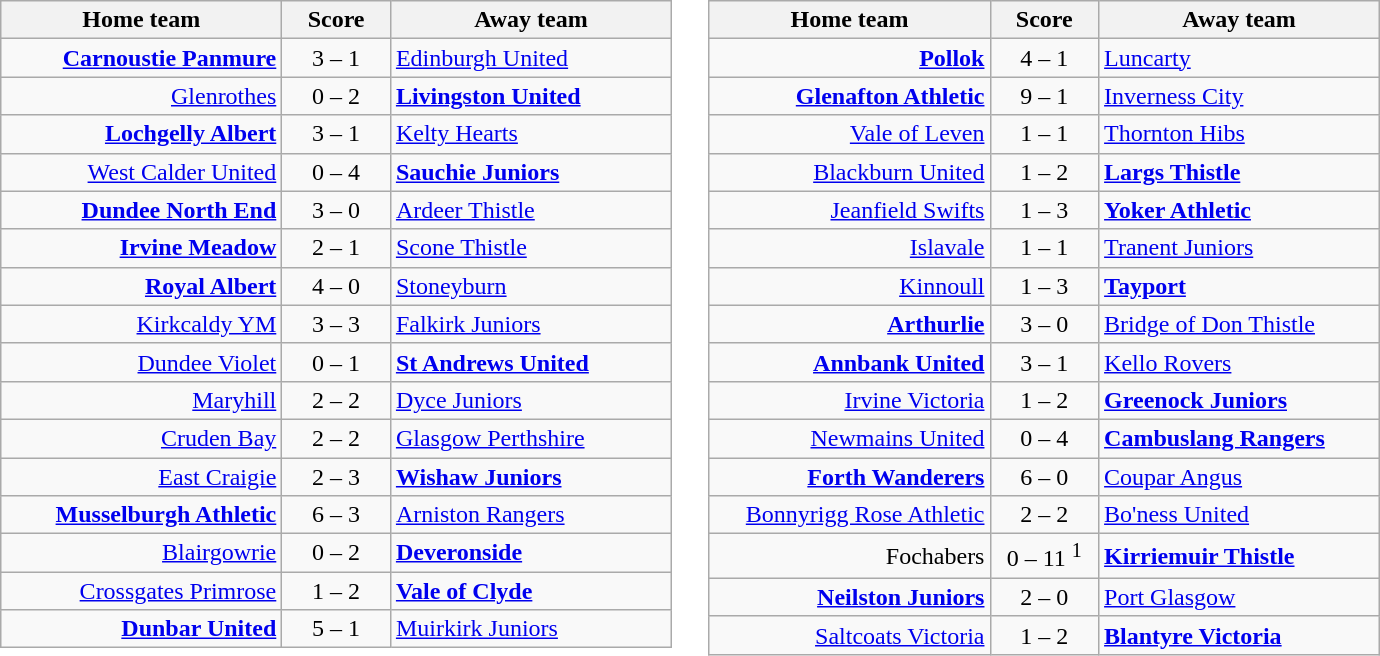<table border=0 cellpadding=4 cellspacing=0>
<tr>
<td valign="top"><br><table class="wikitable" style="border-collapse: collapse;">
<tr>
<th align="right" width="180">Home team</th>
<th align="center" width="65"> Score </th>
<th align="left" width="180">Away team</th>
</tr>
<tr>
<td style="text-align: right;"><strong><a href='#'>Carnoustie Panmure</a></strong></td>
<td style="text-align: center;">3 – 1</td>
<td style="text-align: left;"><a href='#'>Edinburgh United</a></td>
</tr>
<tr>
<td style="text-align: right;"><a href='#'>Glenrothes</a></td>
<td style="text-align: center;">0 – 2</td>
<td style="text-align: left;"><strong><a href='#'>Livingston United</a></strong></td>
</tr>
<tr>
<td style="text-align: right;"><strong><a href='#'>Lochgelly Albert</a></strong></td>
<td style="text-align: center;">3 – 1</td>
<td style="text-align: left;"><a href='#'>Kelty Hearts</a></td>
</tr>
<tr>
<td style="text-align: right;"><a href='#'>West Calder United</a></td>
<td style="text-align: center;">0 – 4</td>
<td style="text-align: left;"><strong><a href='#'>Sauchie Juniors</a></strong></td>
</tr>
<tr>
<td style="text-align: right;"><strong><a href='#'>Dundee North End</a></strong></td>
<td style="text-align: center;">3 – 0</td>
<td style="text-align: left;"><a href='#'>Ardeer Thistle</a></td>
</tr>
<tr>
<td style="text-align: right;"><strong><a href='#'>Irvine Meadow</a></strong></td>
<td style="text-align: center;">2 – 1</td>
<td style="text-align: left;"><a href='#'>Scone Thistle</a></td>
</tr>
<tr>
<td style="text-align: right;"><strong><a href='#'>Royal Albert</a></strong></td>
<td style="text-align: center;">4 – 0</td>
<td style="text-align: left;"><a href='#'>Stoneyburn</a></td>
</tr>
<tr>
<td style="text-align: right;"><a href='#'>Kirkcaldy YM</a></td>
<td style="text-align: center;">3 – 3</td>
<td style="text-align: left;"><a href='#'>Falkirk Juniors</a></td>
</tr>
<tr>
<td style="text-align: right;"><a href='#'>Dundee Violet</a></td>
<td style="text-align: center;">0 – 1</td>
<td style="text-align: left;"><strong><a href='#'>St Andrews United</a></strong></td>
</tr>
<tr>
<td style="text-align: right;"><a href='#'>Maryhill</a></td>
<td style="text-align: center;">2 – 2</td>
<td style="text-align: left;"><a href='#'>Dyce Juniors</a></td>
</tr>
<tr>
<td style="text-align: right;"><a href='#'>Cruden Bay</a></td>
<td style="text-align: center;">2 – 2</td>
<td style="text-align: left;"><a href='#'>Glasgow Perthshire</a></td>
</tr>
<tr>
<td style="text-align: right;"><a href='#'>East Craigie</a></td>
<td style="text-align: center;">2 – 3</td>
<td style="text-align: left;"><strong><a href='#'>Wishaw Juniors</a></strong></td>
</tr>
<tr>
<td style="text-align: right;"><strong><a href='#'>Musselburgh Athletic</a></strong></td>
<td style="text-align: center;">6 – 3</td>
<td style="text-align: left;"><a href='#'>Arniston Rangers</a></td>
</tr>
<tr>
<td style="text-align: right;"><a href='#'>Blairgowrie</a></td>
<td style="text-align: center;">0 – 2</td>
<td style="text-align: left;"><strong><a href='#'>Deveronside</a></strong></td>
</tr>
<tr>
<td style="text-align: right;"><a href='#'>Crossgates Primrose</a></td>
<td style="text-align: center;">1 – 2</td>
<td style="text-align: left;"><strong><a href='#'>Vale of Clyde</a></strong></td>
</tr>
<tr>
<td style="text-align: right;"><strong><a href='#'>Dunbar United</a></strong></td>
<td style="text-align: center;">5 – 1</td>
<td style="text-align: left;"><a href='#'>Muirkirk Juniors</a></td>
</tr>
</table>
</td>
<td valign="top"><br><table class="wikitable">
<tr>
<th align="right" width="180">Home team</th>
<th align="center" width="65"> Score </th>
<th align="left" width="180">Away team</th>
</tr>
<tr>
<td style="text-align: right;"><strong><a href='#'>Pollok</a></strong></td>
<td style="text-align: center;">4 – 1</td>
<td style="text-align: left;"><a href='#'>Luncarty</a></td>
</tr>
<tr>
<td style="text-align: right;"><strong><a href='#'>Glenafton Athletic</a></strong></td>
<td style="text-align: center;">9 – 1</td>
<td style="text-align: left;"><a href='#'>Inverness City</a></td>
</tr>
<tr>
<td style="text-align: right;"><a href='#'>Vale of Leven</a></td>
<td style="text-align: center;">1 – 1</td>
<td style="text-align: left;"><a href='#'>Thornton Hibs</a></td>
</tr>
<tr>
<td style="text-align: right;"><a href='#'>Blackburn United</a></td>
<td style="text-align: center;">1 – 2</td>
<td style="text-align: left;"><strong><a href='#'>Largs Thistle</a></strong></td>
</tr>
<tr>
<td style="text-align: right;"><a href='#'>Jeanfield Swifts</a></td>
<td style="text-align: center;">1 – 3</td>
<td style="text-align: left;"><strong><a href='#'>Yoker Athletic</a></strong></td>
</tr>
<tr>
<td style="text-align: right;"><a href='#'>Islavale</a></td>
<td style="text-align: center;">1 – 1</td>
<td style="text-align: left;"><a href='#'>Tranent Juniors</a></td>
</tr>
<tr>
<td style="text-align: right;"><a href='#'>Kinnoull</a></td>
<td style="text-align: center;">1 – 3</td>
<td style="text-align: left;"><strong><a href='#'>Tayport</a></strong></td>
</tr>
<tr>
<td style="text-align: right;"><strong><a href='#'>Arthurlie</a></strong></td>
<td style="text-align: center;">3 – 0</td>
<td style="text-align: left;"><a href='#'>Bridge of Don Thistle</a></td>
</tr>
<tr>
<td style="text-align: right;"><strong><a href='#'>Annbank United</a></strong></td>
<td style="text-align: center;">3 – 1</td>
<td style="text-align: left;"><a href='#'>Kello Rovers</a></td>
</tr>
<tr>
<td style="text-align: right;"><a href='#'>Irvine Victoria</a></td>
<td style="text-align: center;">1 – 2</td>
<td style="text-align: left;"><strong><a href='#'>Greenock Juniors</a></strong></td>
</tr>
<tr>
<td style="text-align: right;"><a href='#'>Newmains United</a></td>
<td style="text-align: center;">0 – 4</td>
<td style="text-align: left;"><strong><a href='#'>Cambuslang Rangers</a></strong></td>
</tr>
<tr>
<td style="text-align: right;"><strong><a href='#'>Forth Wanderers</a></strong></td>
<td style="text-align: center;">6 – 0</td>
<td style="text-align: left;"><a href='#'>Coupar Angus</a></td>
</tr>
<tr>
<td style="text-align: right;"><a href='#'>Bonnyrigg Rose Athletic</a></td>
<td style="text-align: center;">2 – 2</td>
<td style="text-align: left;"><a href='#'>Bo'ness United</a></td>
</tr>
<tr>
<td style="text-align: right;">Fochabers</td>
<td style="text-align: center;">0 – 11 <sup>1</sup></td>
<td style="text-align: left;"><strong><a href='#'>Kirriemuir Thistle</a></strong></td>
</tr>
<tr>
<td style="text-align: right;"><strong><a href='#'>Neilston Juniors</a></strong></td>
<td style="text-align: center;">2 – 0</td>
<td style="text-align: left;"><a href='#'>Port Glasgow</a></td>
</tr>
<tr>
<td style="text-align: right;"><a href='#'>Saltcoats Victoria</a></td>
<td style="text-align: center;">1 – 2</td>
<td style="text-align: left;"><strong><a href='#'>Blantyre Victoria</a></strong></td>
</tr>
</table>
</td>
</tr>
</table>
